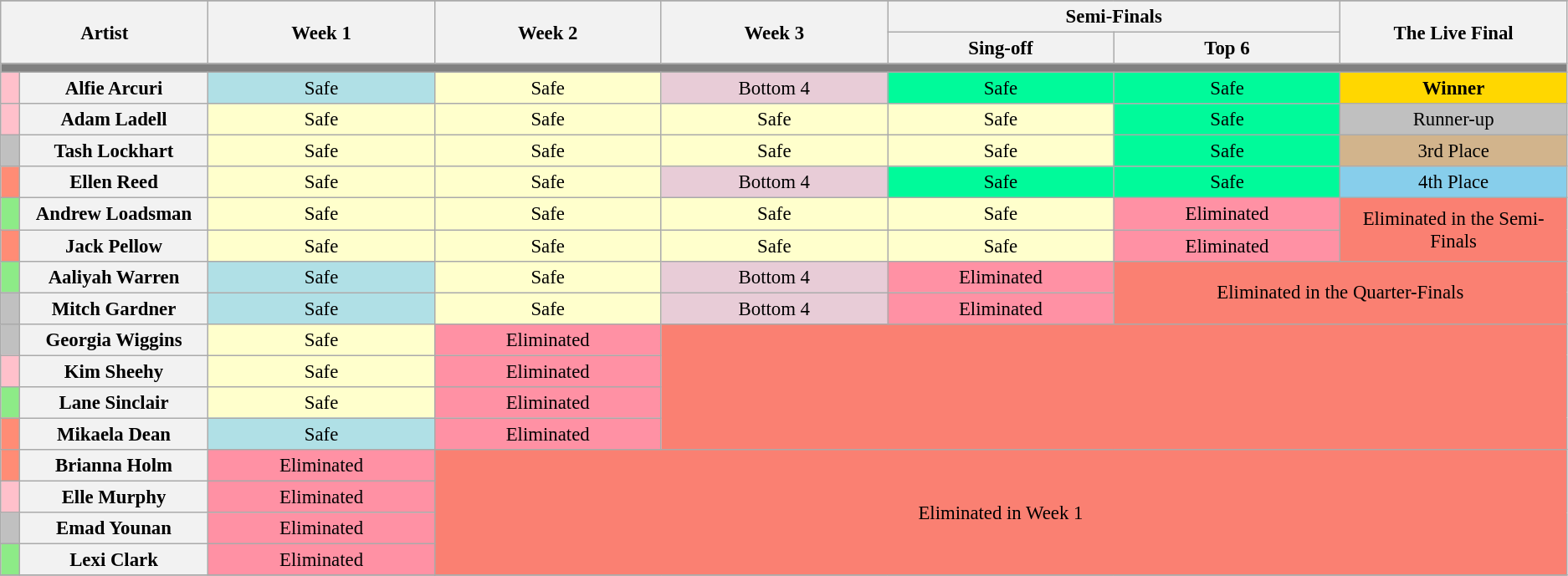<table class="wikitable"  style="text-align:center; font-size:95%; width:auto;">
<tr>
</tr>
<tr>
<th rowspan="2" style="width:11%;" colspan="2">Artist</th>
<th rowspan="2" style="width:12%;">Week 1</th>
<th rowspan="2" style="width:12%;">Week 2</th>
<th rowspan="2" style="width:12%;">Week 3</th>
<th colspan="2" style="width:24%;">Semi-Finals</th>
<th rowspan="2" style="width:12%;">The Live Final</th>
</tr>
<tr>
<th style="width:12%;">Sing-off</th>
<th style="width:12%;">Top 6</th>
</tr>
<tr>
<th colspan="8" style="background:gray;"></th>
</tr>
<tr>
<th style="background:pink;"></th>
<th>Alfie Arcuri</th>
<td style="background:powderblue">Safe</td>
<td style="background:#FFFFCC">Safe</td>
<td style="background:#E8CCD7">Bottom 4</td>
<td style="background:#00FA9A">Safe</td>
<td style="background:#00FA9A">Safe</td>
<td style="background:gold"><strong>Winner</strong></td>
</tr>
<tr>
<th style="background:pink;"></th>
<th>Adam Ladell</th>
<td style="background:#FFFFCC">Safe</td>
<td style="background:#FFFFCC">Safe</td>
<td style="background:#FFFFCC">Safe</td>
<td style="background:#FFFFCC">Safe</td>
<td style="background:#00FA9A">Safe</td>
<td style="background:silver">Runner-up</td>
</tr>
<tr>
<th style="background:silver;"></th>
<th>Tash Lockhart</th>
<td style="background:#FFFFCC">Safe</td>
<td style="background:#FFFFCC">Safe</td>
<td style="background:#FFFFCC">Safe</td>
<td style="background:#FFFFCC">Safe</td>
<td style="background:#00FA9A">Safe</td>
<td style="background:tan">3rd Place</td>
</tr>
<tr>
<th style="background:#ff8c75"></th>
<th>Ellen Reed</th>
<td style="background:#FFFFCC">Safe</td>
<td style="background:#FFFFCC">Safe</td>
<td style="background:#E8CCD7">Bottom 4</td>
<td style="background:#00FA9A">Safe</td>
<td style="background:#00FA9A">Safe</td>
<td style="background:skyblue">4th Place</td>
</tr>
<tr>
<th style="background:#8deb87;"></th>
<th>Andrew Loadsman</th>
<td style="background:#FFFFCC">Safe</td>
<td style="background:#FFFFCC">Safe</td>
<td style="background:#FFFFCC">Safe</td>
<td style="background:#FFFFCC">Safe</td>
<td style="background:#FF91A4">Eliminated</td>
<td rowspan="2" style="background:salmon">Eliminated in the Semi-Finals</td>
</tr>
<tr>
<th style="background:#ff8c75"></th>
<th>Jack Pellow</th>
<td style="background:#FFFFCC">Safe</td>
<td style="background:#FFFFCC">Safe</td>
<td style="background:#FFFFCC">Safe</td>
<td style="background:#FFFFCC">Safe</td>
<td style="background:#FF91A4">Eliminated</td>
</tr>
<tr>
<th width="1%" style="background:#8deb87;"></th>
<th width="10%">Aaliyah Warren</th>
<td style="background:powderblue">Safe</td>
<td style="background:#FFFFCC">Safe</td>
<td style="background:#E8CCD7">Bottom 4</td>
<td style="background:#FF91A4">Eliminated</td>
<td colspan="2" rowspan="2" style="background:salmon">Eliminated in the Quarter-Finals</td>
</tr>
<tr>
<th style="background:silver;"></th>
<th>Mitch Gardner</th>
<td style="background:powderblue">Safe</td>
<td style="background:#FFFFCC">Safe</td>
<td style="background:#E8CCD7">Bottom 4</td>
<td style="background:#FF91A4">Eliminated</td>
</tr>
<tr>
<th style="background:silver;"></th>
<th>Georgia Wiggins</th>
<td style="background:#FFFFCC">Safe</td>
<td style="background:#FF91A4">Eliminated</td>
<td colspan="4" rowspan="4" style="background:salmon"></td>
</tr>
<tr>
<th style="background:pink;"></th>
<th>Kim Sheehy</th>
<td style="background:#FFFFCC">Safe</td>
<td style="background:#FF91A4">Eliminated</td>
</tr>
<tr>
<th style="background:#8deb87;"></th>
<th>Lane Sinclair</th>
<td style="background:#FFFFCC">Safe</td>
<td style="background:#FF91A4">Eliminated</td>
</tr>
<tr>
<th style="background:#ff8c75"></th>
<th>Mikaela Dean</th>
<td style="background:powderblue">Safe</td>
<td style="background:#FF91A4">Eliminated</td>
</tr>
<tr>
<th style="background:#ff8c75"></th>
<th>Brianna Holm</th>
<td style="background:#FF91A4">Eliminated</td>
<td colspan="5" rowspan="4" style="background:salmon">Eliminated in Week 1</td>
</tr>
<tr>
<th style="background:pink;"></th>
<th>Elle Murphy</th>
<td style="background:#FF91A4">Eliminated</td>
</tr>
<tr>
<th style="background:silver;"></th>
<th>Emad Younan</th>
<td style="background:#FF91A4">Eliminated</td>
</tr>
<tr>
<th style="background:#8deb87;"></th>
<th>Lexi Clark</th>
<td style="background:#FF91A4">Eliminated</td>
</tr>
<tr>
</tr>
</table>
